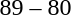<table style="text-align:center">
<tr>
<th width=200></th>
<th width=100></th>
<th width=200></th>
<th></th>
</tr>
<tr>
<td align=right><strong></strong></td>
<td>89 – 80</td>
<td align=left></td>
</tr>
</table>
